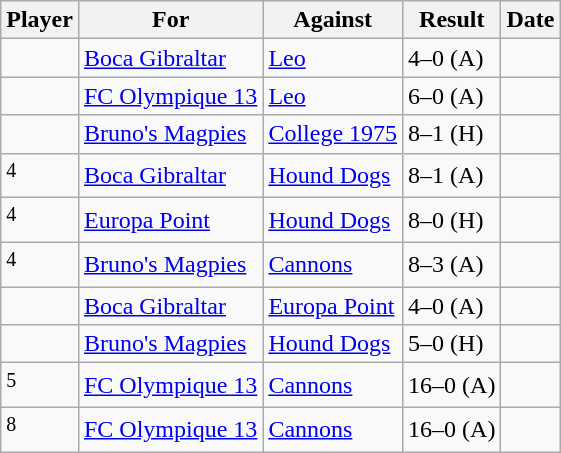<table class="wikitable">
<tr>
<th>Player</th>
<th>For</th>
<th>Against</th>
<th style="text-align:center">Result</th>
<th>Date</th>
</tr>
<tr>
<td> </td>
<td><a href='#'>Boca Gibraltar</a></td>
<td><a href='#'>Leo</a></td>
<td>4–0 (A)</td>
<td></td>
</tr>
<tr>
<td> </td>
<td><a href='#'>FC Olympique 13</a></td>
<td><a href='#'>Leo</a></td>
<td>6–0 (A)</td>
<td></td>
</tr>
<tr>
<td> </td>
<td><a href='#'>Bruno's Magpies</a></td>
<td><a href='#'>College 1975</a></td>
<td>8–1 (H)</td>
<td></td>
</tr>
<tr>
<td> <sup>4</sup></td>
<td><a href='#'>Boca Gibraltar</a></td>
<td><a href='#'>Hound Dogs</a></td>
<td>8–1 (A)</td>
<td></td>
</tr>
<tr>
<td> <sup>4</sup></td>
<td><a href='#'>Europa Point</a></td>
<td><a href='#'>Hound Dogs</a></td>
<td>8–0 (H)</td>
<td></td>
</tr>
<tr>
<td> <sup>4</sup></td>
<td><a href='#'>Bruno's Magpies</a></td>
<td><a href='#'>Cannons</a></td>
<td>8–3 (A)</td>
<td></td>
</tr>
<tr>
<td> </td>
<td><a href='#'>Boca Gibraltar</a></td>
<td><a href='#'>Europa Point</a></td>
<td>4–0 (A)</td>
<td></td>
</tr>
<tr>
<td> </td>
<td><a href='#'>Bruno's Magpies</a></td>
<td><a href='#'>Hound Dogs</a></td>
<td>5–0 (H)</td>
<td></td>
</tr>
<tr>
<td> <sup>5</sup></td>
<td><a href='#'>FC Olympique 13</a></td>
<td><a href='#'>Cannons</a></td>
<td>16–0 (A)</td>
<td></td>
</tr>
<tr>
<td> <sup>8</sup></td>
<td><a href='#'>FC Olympique 13</a></td>
<td><a href='#'>Cannons</a></td>
<td>16–0 (A)</td>
<td></td>
</tr>
</table>
